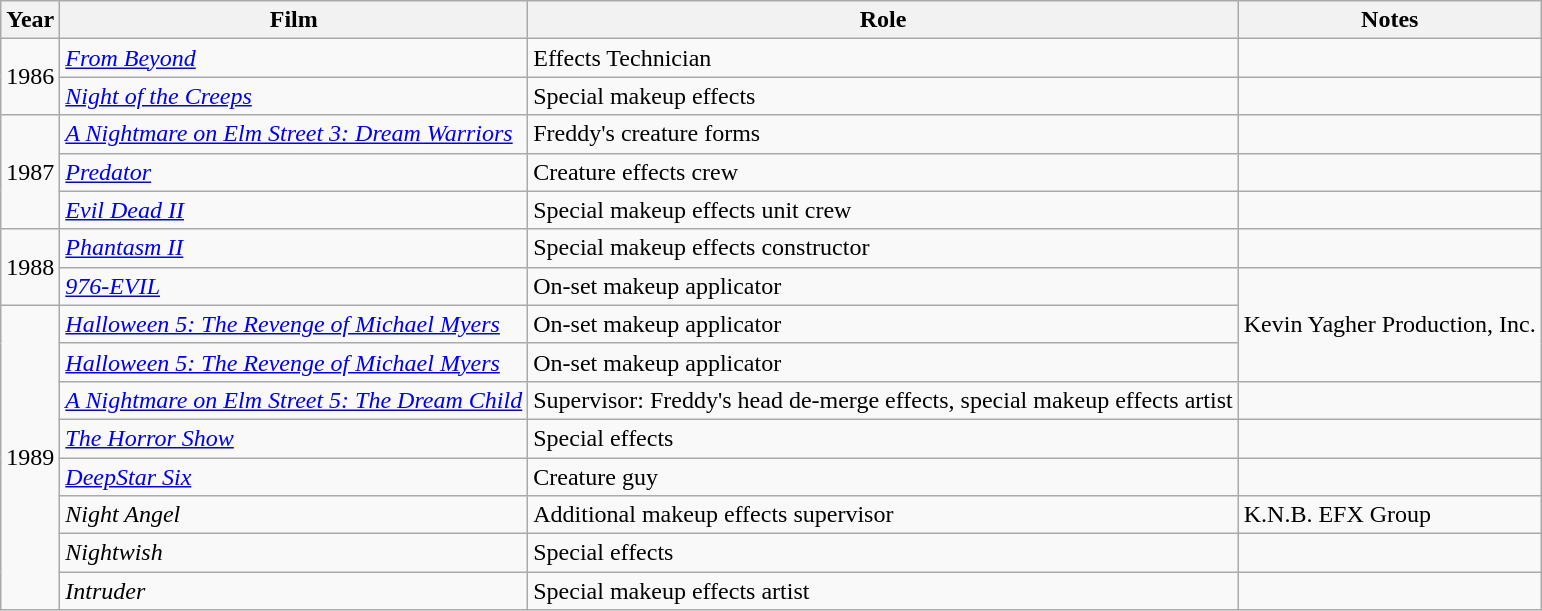<table class="wikitable sortable" style=text-align:left>
<tr>
<th scope="col">Year</th>
<th scope="col">Film</th>
<th scope="col">Role</th>
<th scope="col">Notes</th>
</tr>
<tr>
<td rowspan="2">1986</td>
<td><em><a href='#'>From Beyond</a></em></td>
<td>Effects Technician</td>
<td></td>
</tr>
<tr>
<td><em><a href='#'>Night of the Creeps</a></em></td>
<td>Special makeup effects</td>
<td></td>
</tr>
<tr>
<td rowspan="3">1987</td>
<td><em><a href='#'>A Nightmare on Elm Street 3: Dream Warriors</a></em></td>
<td>Freddy's creature forms</td>
<td></td>
</tr>
<tr>
<td><em><a href='#'>Predator</a></em></td>
<td>Creature effects crew</td>
<td></td>
</tr>
<tr>
<td><em><a href='#'>Evil Dead II</a></em></td>
<td>Special makeup effects unit crew</td>
<td></td>
</tr>
<tr>
<td rowspan="2">1988</td>
<td><em><a href='#'>Phantasm II</a></em></td>
<td>Special makeup effects constructor</td>
<td></td>
</tr>
<tr>
<td><em><a href='#'>976-EVIL</a></em></td>
<td>On-set makeup applicator</td>
<td rowspan="3">Kevin Yagher Production, Inc.</td>
</tr>
<tr>
<td rowspan="8">1989</td>
<td><em><a href='#'>Halloween 5: The Revenge of Michael Myers</a></em></td>
<td>On-set makeup applicator</td>
</tr>
<tr>
<td><em><a href='#'>Halloween 5: The Revenge of Michael Myers</a></em></td>
<td>On-set makeup applicator</td>
</tr>
<tr>
<td><em><a href='#'>A Nightmare on Elm Street 5: The Dream Child</a></em></td>
<td>Supervisor: Freddy's head de-merge effects, special makeup effects artist</td>
<td></td>
</tr>
<tr>
<td><em><a href='#'>The Horror Show</a></em></td>
<td>Special effects</td>
<td></td>
</tr>
<tr>
<td><em><a href='#'>DeepStar Six</a></em></td>
<td>Creature guy</td>
<td></td>
</tr>
<tr>
<td><em>Night Angel</em></td>
<td>Additional makeup effects supervisor</td>
<td>K.N.B. EFX Group</td>
</tr>
<tr>
<td><em>Nightwish</em></td>
<td>Special effects</td>
<td></td>
</tr>
<tr>
<td><em>Intruder</em></td>
<td>Special makeup effects artist</td>
<td></td>
</tr>
</table>
